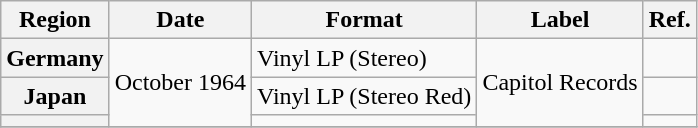<table class="wikitable plainrowheaders">
<tr>
<th scope="col">Region</th>
<th scope="col">Date</th>
<th scope="col">Format</th>
<th scope="col">Label</th>
<th scope="col">Ref.</th>
</tr>
<tr>
<th scope="row">Germany</th>
<td rowspan="3">October 1964</td>
<td>Vinyl LP (Stereo)</td>
<td rowspan="3">Capitol Records</td>
<td></td>
</tr>
<tr>
<th scope="row">Japan</th>
<td>Vinyl LP (Stereo Red)</td>
<td></td>
</tr>
<tr>
<th scope="row"></th>
<td></td>
<td></td>
</tr>
<tr>
</tr>
</table>
